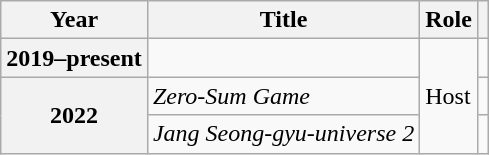<table class="wikitable plainrowheaders">
<tr>
<th scope="col">Year</th>
<th scope="col">Title</th>
<th scope="col">Role</th>
<th scope="col" class="unsortable"></th>
</tr>
<tr>
<th scope="row">2019–present</th>
<td><em></em></td>
<td rowspan="3">Host</td>
<td style="text-align:center"></td>
</tr>
<tr>
<th scope="row" rowspan="2">2022</th>
<td><em>Zero-Sum Game</em></td>
<td style="text-align:center"></td>
</tr>
<tr>
<td><em>Jang Seong-gyu-universe 2</em></td>
<td style="text-align:center"></td>
</tr>
</table>
